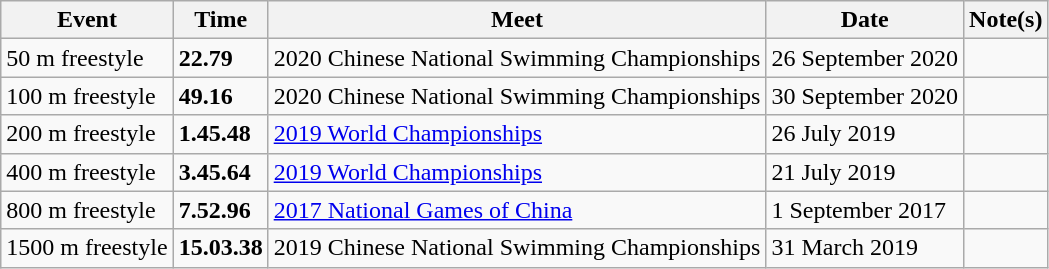<table class="wikitable">
<tr>
<th>Event</th>
<th>Time</th>
<th>Meet</th>
<th>Date</th>
<th>Note(s)</th>
</tr>
<tr>
<td>50 m freestyle</td>
<td><strong>22.79</strong></td>
<td>2020 Chinese National Swimming Championships</td>
<td>26 September 2020</td>
<td></td>
</tr>
<tr>
<td>100 m freestyle</td>
<td><strong>49.16</strong></td>
<td>2020 Chinese National Swimming Championships</td>
<td>30 September 2020</td>
<td></td>
</tr>
<tr>
<td>200 m freestyle</td>
<td><strong>1.45.48</strong></td>
<td><a href='#'>2019 World Championships</a></td>
<td>26 July 2019</td>
<td></td>
</tr>
<tr>
<td>400 m freestyle</td>
<td><strong>3.45.64</strong></td>
<td><a href='#'>2019 World Championships</a></td>
<td>21 July 2019</td>
<td></td>
</tr>
<tr>
<td>800 m freestyle</td>
<td><strong>7.52.96</strong></td>
<td><a href='#'>2017 National Games of China</a></td>
<td>1 September 2017</td>
<td></td>
</tr>
<tr>
<td>1500 m freestyle</td>
<td><strong>15.03.38</strong></td>
<td>2019 Chinese National Swimming Championships</td>
<td>31 March 2019</td>
<td></td>
</tr>
</table>
